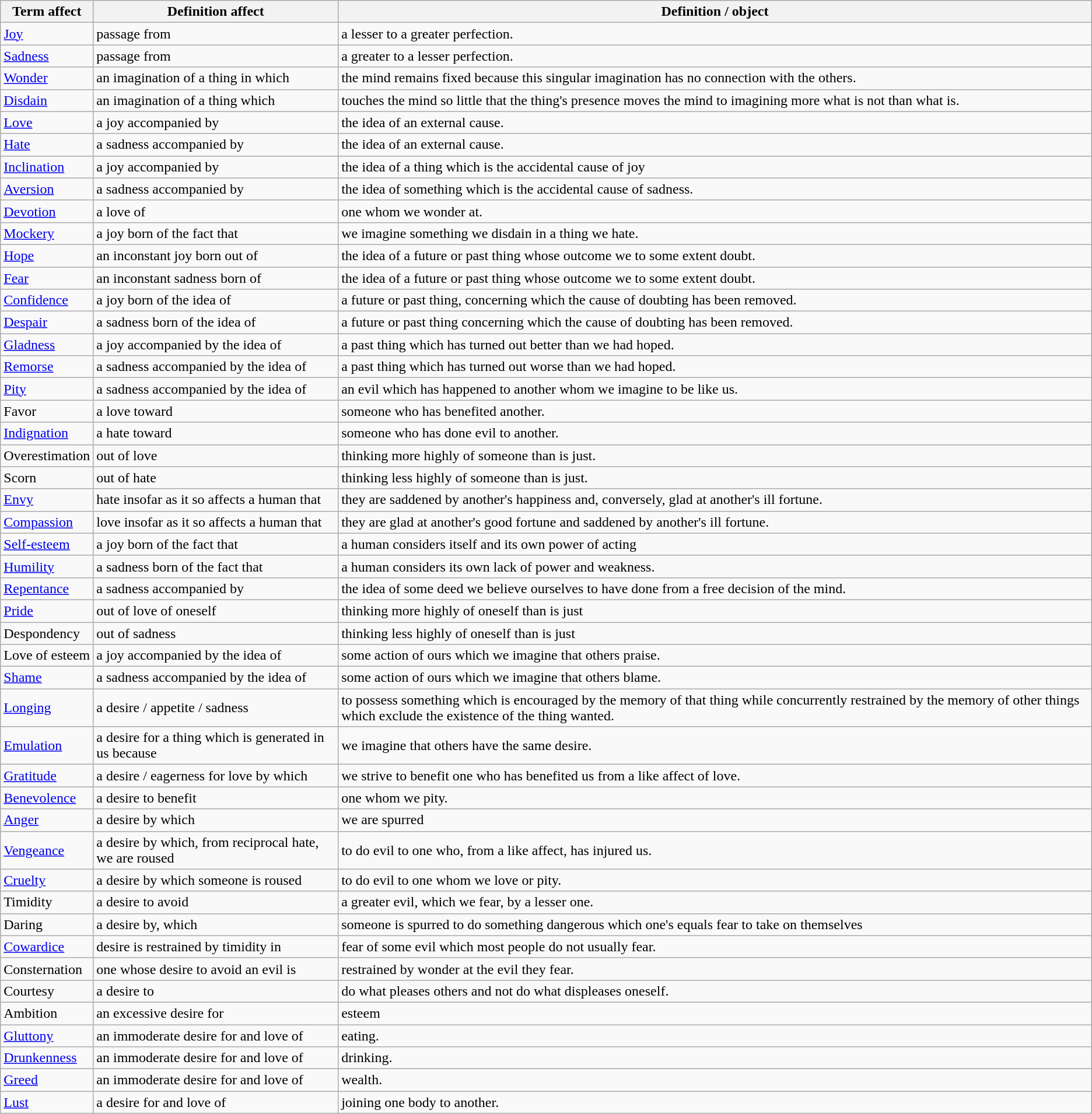<table class="wikitable sortable">
<tr>
<th scope=col>Term affect</th>
<th scope=col>Definition affect</th>
<th scope=col>Definition / object</th>
</tr>
<tr>
<td><a href='#'>Joy</a></td>
<td>passage from</td>
<td>a lesser to a greater perfection.</td>
</tr>
<tr>
<td><a href='#'>Sadness</a></td>
<td>passage from</td>
<td>a greater to a lesser perfection.</td>
</tr>
<tr>
<td><a href='#'>Wonder</a></td>
<td>an imagination of a thing in which</td>
<td>the mind remains fixed because this singular imagination has no connection with the others.</td>
</tr>
<tr>
<td><a href='#'>Disdain</a></td>
<td>an imagination of a thing which</td>
<td>touches the mind so little that the thing's presence moves the mind to imagining more what is not than what is.</td>
</tr>
<tr>
<td><a href='#'>Love</a></td>
<td>a joy accompanied by</td>
<td>the idea of an external cause.</td>
</tr>
<tr>
<td><a href='#'>Hate</a></td>
<td>a sadness accompanied by</td>
<td>the idea of an external cause.</td>
</tr>
<tr>
<td><a href='#'>Inclination</a></td>
<td>a joy accompanied by</td>
<td>the idea of a thing which is the accidental cause of joy</td>
</tr>
<tr>
<td><a href='#'>Aversion</a></td>
<td>a sadness accompanied by</td>
<td>the idea of something which is the accidental cause of sadness.</td>
</tr>
<tr>
<td><a href='#'>Devotion</a></td>
<td>a love of</td>
<td>one whom we wonder at.</td>
</tr>
<tr>
<td><a href='#'>Mockery</a></td>
<td>a joy born of the fact that</td>
<td>we imagine something we disdain in a thing we hate.</td>
</tr>
<tr>
<td><a href='#'>Hope</a></td>
<td>an inconstant joy born out of</td>
<td>the idea of a future or past thing whose outcome we to some extent doubt.</td>
</tr>
<tr>
<td><a href='#'>Fear</a></td>
<td>an inconstant sadness born of</td>
<td>the idea of a future or past thing whose outcome we to some extent doubt.</td>
</tr>
<tr>
<td><a href='#'>Confidence</a></td>
<td>a joy born of the idea of</td>
<td>a future or past thing, concerning which the cause of doubting has been removed.</td>
</tr>
<tr>
<td><a href='#'>Despair</a></td>
<td>a sadness born of the idea of</td>
<td>a future or past thing concerning which the cause of doubting has been removed.</td>
</tr>
<tr>
<td><a href='#'>Gladness</a></td>
<td>a joy accompanied by the idea of</td>
<td>a past thing which has turned out better than we had hoped.</td>
</tr>
<tr>
<td><a href='#'>Remorse</a></td>
<td>a sadness accompanied by the idea of</td>
<td>a past thing which has turned out worse than we had hoped.</td>
</tr>
<tr>
<td><a href='#'>Pity</a></td>
<td>a sadness accompanied by the idea of</td>
<td>an evil which has happened to another whom we imagine to be like us.</td>
</tr>
<tr>
<td>Favor</td>
<td>a love toward</td>
<td>someone who has benefited another.</td>
</tr>
<tr>
<td><a href='#'>Indignation</a></td>
<td>a hate toward</td>
<td>someone who has done evil to another.</td>
</tr>
<tr>
<td>Overestimation</td>
<td>out of love</td>
<td>thinking more highly of someone than is just.</td>
</tr>
<tr>
<td>Scorn</td>
<td>out of hate</td>
<td>thinking less highly of someone than is just.</td>
</tr>
<tr>
<td><a href='#'>Envy</a></td>
<td>hate insofar as it so affects a human that</td>
<td>they are saddened by another's happiness and, conversely, glad at another's ill fortune.</td>
</tr>
<tr>
<td><a href='#'>Compassion</a></td>
<td>love insofar as it so affects a human that</td>
<td>they are glad at another's good fortune and saddened by another's ill fortune.</td>
</tr>
<tr>
<td><a href='#'>Self-esteem</a></td>
<td>a joy born of the fact that</td>
<td>a human considers itself and its own power of acting</td>
</tr>
<tr>
<td><a href='#'>Humility</a></td>
<td>a sadness born of the fact that</td>
<td>a human considers its own lack of power and weakness.</td>
</tr>
<tr>
<td><a href='#'>Repentance</a></td>
<td>a sadness accompanied by</td>
<td>the idea of some deed we believe ourselves to have done from a free decision of the mind.</td>
</tr>
<tr>
<td><a href='#'>Pride</a></td>
<td>out of love of oneself</td>
<td>thinking more highly of oneself than is just</td>
</tr>
<tr>
<td>Despondency</td>
<td>out of sadness</td>
<td>thinking less highly of oneself than is just</td>
</tr>
<tr>
<td>Love of esteem</td>
<td>a joy accompanied by the idea of</td>
<td>some action of ours which we imagine that others praise.</td>
</tr>
<tr>
<td><a href='#'>Shame</a></td>
<td>a sadness accompanied by the idea of</td>
<td>some action of ours which we imagine that others blame.</td>
</tr>
<tr>
<td><a href='#'>Longing</a></td>
<td>a desire / appetite / sadness</td>
<td>to possess something which is encouraged by the memory of that thing while concurrently restrained by the memory of other things which exclude the existence of the thing wanted.</td>
</tr>
<tr>
<td><a href='#'>Emulation</a></td>
<td>a desire for a thing which is generated in us because</td>
<td>we imagine that others have the same desire.</td>
</tr>
<tr>
<td><a href='#'>Gratitude</a></td>
<td>a desire / eagerness for love by which</td>
<td>we strive to benefit one who has benefited us from a like affect of love.</td>
</tr>
<tr>
<td><a href='#'>Benevolence</a></td>
<td>a desire to benefit</td>
<td>one whom we pity.</td>
</tr>
<tr>
<td><a href='#'>Anger</a></td>
<td>a desire by which</td>
<td>we are spurred</td>
</tr>
<tr>
<td><a href='#'>Vengeance</a></td>
<td>a desire by which, from reciprocal hate, we are roused</td>
<td>to do evil to one who, from a like affect, has injured us.</td>
</tr>
<tr>
<td><a href='#'>Cruelty</a></td>
<td>a desire by which someone is roused</td>
<td>to do evil to one whom we love or pity.</td>
</tr>
<tr>
<td>Timidity</td>
<td>a desire to avoid</td>
<td>a greater evil, which we fear, by a lesser one.</td>
</tr>
<tr>
<td>Daring</td>
<td>a desire by, which</td>
<td>someone is spurred to do something dangerous which one's equals fear to take on themselves</td>
</tr>
<tr>
<td><a href='#'>Cowardice</a></td>
<td>desire is restrained by timidity in</td>
<td>fear of some evil which most people do not usually fear.</td>
</tr>
<tr>
<td>Consternation</td>
<td>one whose desire to avoid an evil is</td>
<td>restrained by wonder at the evil they fear.</td>
</tr>
<tr>
<td>Courtesy</td>
<td>a desire to</td>
<td>do what pleases others and not do what displeases oneself.</td>
</tr>
<tr>
<td>Ambition</td>
<td>an excessive desire for</td>
<td>esteem</td>
</tr>
<tr>
<td><a href='#'>Gluttony</a></td>
<td>an immoderate desire for and love of</td>
<td>eating.</td>
</tr>
<tr>
<td><a href='#'>Drunkenness</a></td>
<td>an immoderate desire for and love of</td>
<td>drinking.</td>
</tr>
<tr>
<td><a href='#'>Greed</a></td>
<td>an immoderate desire for and love of</td>
<td>wealth.</td>
</tr>
<tr>
<td><a href='#'>Lust</a></td>
<td>a desire for and love of</td>
<td>joining one body to another.</td>
</tr>
</table>
